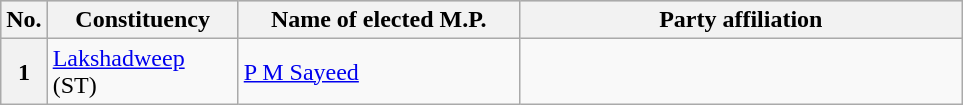<table class="wikitable">
<tr style="background:#ccc; text-align:center;">
<th>No.</th>
<th style="width:120px">Constituency</th>
<th style="width:180px">Name of elected M.P.</th>
<th colspan="2" style="width:18em">Party affiliation</th>
</tr>
<tr>
<th>1</th>
<td><a href='#'>Lakshadweep</a> (ST)</td>
<td><a href='#'>P M Sayeed</a></td>
<td></td>
</tr>
</table>
